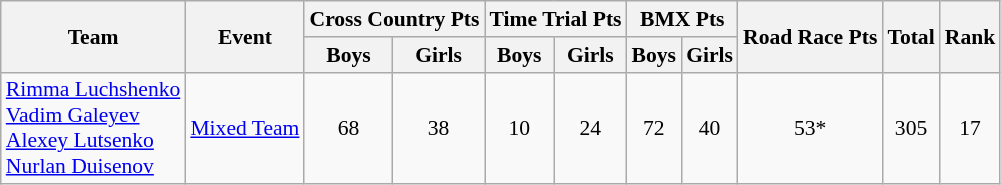<table class="wikitable" border="1" style="font-size:90%">
<tr>
<th rowspan=2>Team</th>
<th rowspan=2>Event</th>
<th colspan=2>Cross Country Pts</th>
<th colspan=2>Time Trial Pts</th>
<th colspan=2>BMX Pts</th>
<th rowspan=2>Road Race Pts</th>
<th rowspan=2>Total</th>
<th rowspan=2>Rank</th>
</tr>
<tr>
<th>Boys</th>
<th>Girls</th>
<th>Boys</th>
<th>Girls</th>
<th>Boys</th>
<th>Girls</th>
</tr>
<tr>
<td><a href='#'>Rimma Luchshenko</a><br><a href='#'>Vadim Galeyev</a><br><a href='#'>Alexey Lutsenko</a><br><a href='#'>Nurlan Duisenov</a></td>
<td><a href='#'>Mixed Team</a></td>
<td align=center>68</td>
<td align=center>38</td>
<td align=center>10</td>
<td align=center>24</td>
<td align=center>72</td>
<td align=center>40</td>
<td align=center>53*</td>
<td align=center>305</td>
<td align=center>17</td>
</tr>
</table>
